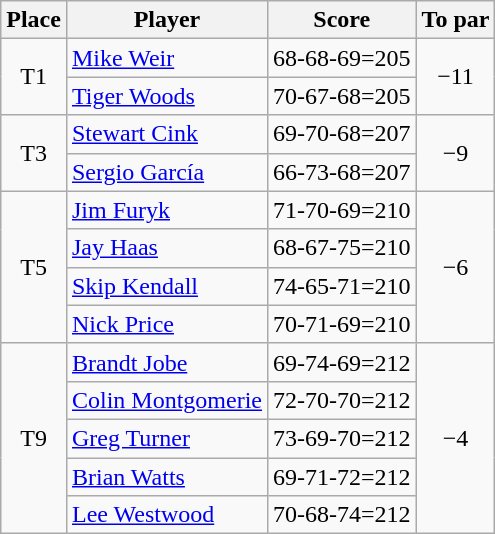<table class="wikitable">
<tr>
<th>Place</th>
<th>Player</th>
<th>Score</th>
<th>To par</th>
</tr>
<tr>
<td rowspan="2" align=center>T1</td>
<td> <a href='#'>Mike Weir</a></td>
<td align=center>68-68-69=205</td>
<td rowspan="2" align=center>−11</td>
</tr>
<tr>
<td> <a href='#'>Tiger Woods</a></td>
<td align=center>70-67-68=205</td>
</tr>
<tr>
<td rowspan="2" align=center>T3</td>
<td> <a href='#'>Stewart Cink</a></td>
<td align=center>69-70-68=207</td>
<td rowspan="2" align=center>−9</td>
</tr>
<tr>
<td> <a href='#'>Sergio García</a></td>
<td align=center>66-73-68=207</td>
</tr>
<tr>
<td rowspan="4" align=center>T5</td>
<td> <a href='#'>Jim Furyk</a></td>
<td align=center>71-70-69=210</td>
<td rowspan="4" align=center>−6</td>
</tr>
<tr>
<td> <a href='#'>Jay Haas</a></td>
<td align=center>68-67-75=210</td>
</tr>
<tr>
<td> <a href='#'>Skip Kendall</a></td>
<td align=center>74-65-71=210</td>
</tr>
<tr>
<td> <a href='#'>Nick Price</a></td>
<td align=center>70-71-69=210</td>
</tr>
<tr>
<td rowspan="5" align=center>T9</td>
<td> <a href='#'>Brandt Jobe</a></td>
<td align=center>69-74-69=212</td>
<td rowspan="5" align=center>−4</td>
</tr>
<tr>
<td> <a href='#'>Colin Montgomerie</a></td>
<td align=center>72-70-70=212</td>
</tr>
<tr>
<td> <a href='#'>Greg Turner</a></td>
<td align=center>73-69-70=212</td>
</tr>
<tr>
<td> <a href='#'>Brian Watts</a></td>
<td align=center>69-71-72=212</td>
</tr>
<tr>
<td> <a href='#'>Lee Westwood</a></td>
<td align=center>70-68-74=212</td>
</tr>
</table>
